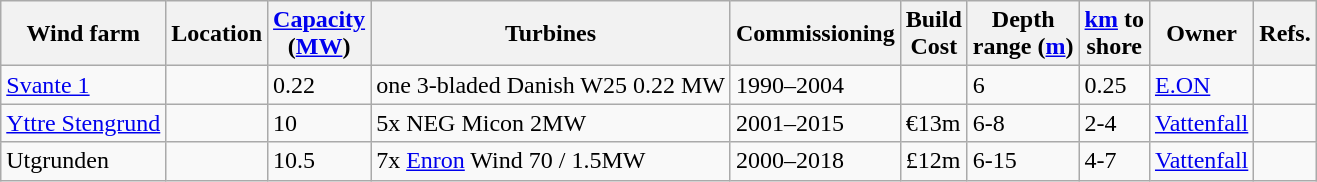<table class="wikitable sortable">
<tr>
<th>Wind farm</th>
<th>Location</th>
<th><a href='#'>Capacity</a><br> (<a href='#'>MW</a>)</th>
<th>Turbines</th>
<th>Commissioning</th>
<th>Build<br>Cost</th>
<th>Depth<br>range (<a href='#'>m</a>)</th>
<th><a href='#'>km</a> to<br>shore</th>
<th>Owner</th>
<th>Refs.</th>
</tr>
<tr>
<td><a href='#'>Svante 1</a></td>
<td></td>
<td>0.22</td>
<td>one 3-bladed Danish W25 0.22 MW</td>
<td>1990–2004</td>
<td></td>
<td>6</td>
<td>0.25</td>
<td><a href='#'>E.ON</a></td>
<td></td>
</tr>
<tr>
<td><a href='#'>Yttre Stengrund</a></td>
<td></td>
<td>10</td>
<td>5x NEG Micon 2MW</td>
<td>2001–2015</td>
<td>€13m</td>
<td>6-8</td>
<td>2-4</td>
<td><a href='#'>Vattenfall</a></td>
<td> </td>
</tr>
<tr>
<td>Utgrunden</td>
<td></td>
<td>10.5</td>
<td>7x <a href='#'>Enron</a> Wind 70 / 1.5MW</td>
<td>2000–2018</td>
<td>£12m</td>
<td>6-15</td>
<td>4-7</td>
<td><a href='#'>Vattenfall</a></td>
<td></td>
</tr>
</table>
